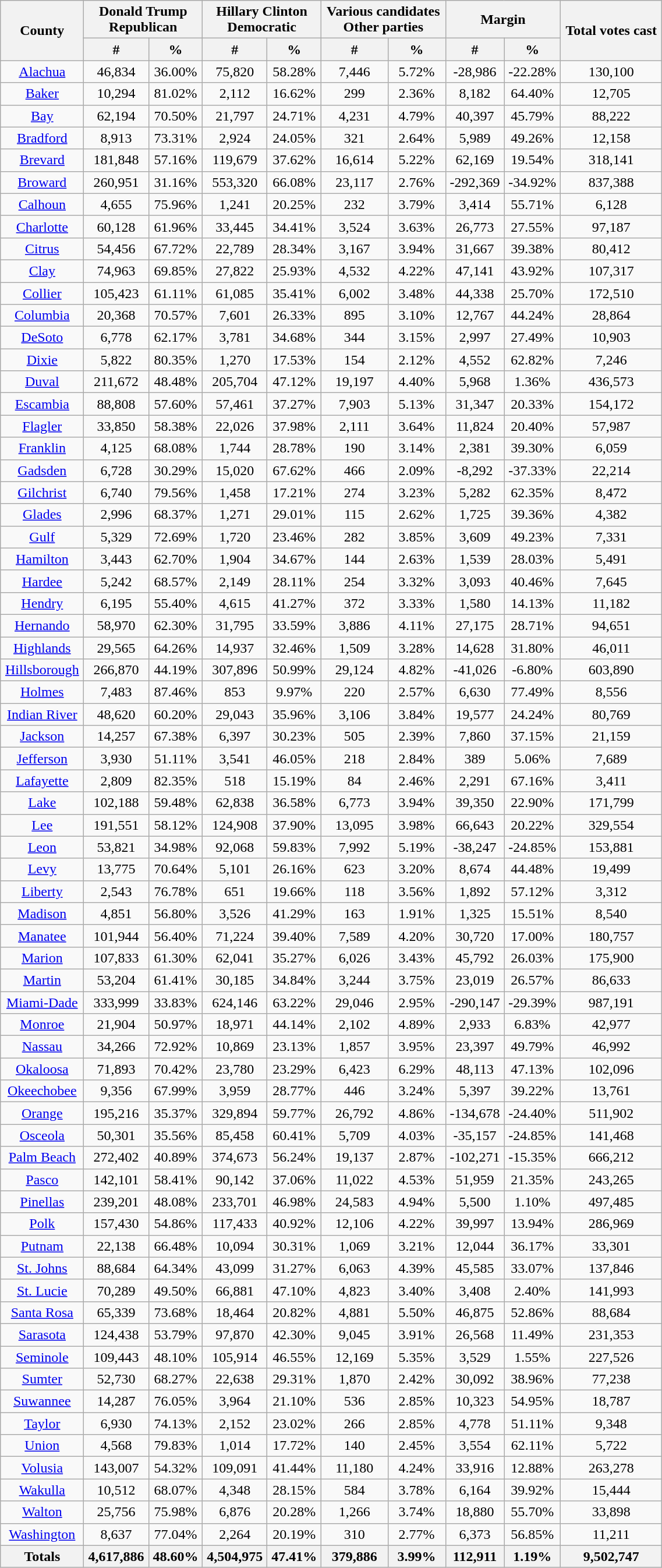<table width="60%"  class="wikitable sortable" style="text-align:center">
<tr>
<th rowspan="2">County</th>
<th style="text-align:center;" colspan="2">Donald Trump<br>Republican</th>
<th style="text-align:center;" colspan="2">Hillary Clinton<br>Democratic</th>
<th style="text-align:center;" colspan="2">Various candidates<br>Other parties</th>
<th style="text-align:center;" colspan="2">Margin</th>
<th style="text-align:center;" rowspan="2">Total votes cast</th>
</tr>
<tr>
<th style="text-align:center;" data-sort-type="number">#</th>
<th style="text-align:center;" data-sort-type="number">%</th>
<th style="text-align:center;" data-sort-type="number">#</th>
<th style="text-align:center;" data-sort-type="number">%</th>
<th style="text-align:center;" data-sort-type="number">#</th>
<th style="text-align:center;" data-sort-type="number">%</th>
<th style="text-align:center;" data-sort-type="number">#</th>
<th style="text-align:center;" data-sort-type="number">%</th>
</tr>
<tr style="text-align:center;">
<td><a href='#'>Alachua</a></td>
<td>46,834</td>
<td>36.00%</td>
<td>75,820</td>
<td>58.28%</td>
<td>7,446</td>
<td>5.72%</td>
<td>-28,986</td>
<td>-22.28%</td>
<td>130,100</td>
</tr>
<tr style="text-align:center;">
<td><a href='#'>Baker</a></td>
<td>10,294</td>
<td>81.02%</td>
<td>2,112</td>
<td>16.62%</td>
<td>299</td>
<td>2.36%</td>
<td>8,182</td>
<td>64.40%</td>
<td>12,705</td>
</tr>
<tr style="text-align:center;">
<td><a href='#'>Bay</a></td>
<td>62,194</td>
<td>70.50%</td>
<td>21,797</td>
<td>24.71%</td>
<td>4,231</td>
<td>4.79%</td>
<td>40,397</td>
<td>45.79%</td>
<td>88,222</td>
</tr>
<tr style="text-align:center;">
<td><a href='#'>Bradford</a></td>
<td>8,913</td>
<td>73.31%</td>
<td>2,924</td>
<td>24.05%</td>
<td>321</td>
<td>2.64%</td>
<td>5,989</td>
<td>49.26%</td>
<td>12,158</td>
</tr>
<tr style="text-align:center;">
<td><a href='#'>Brevard</a></td>
<td>181,848</td>
<td>57.16%</td>
<td>119,679</td>
<td>37.62%</td>
<td>16,614</td>
<td>5.22%</td>
<td>62,169</td>
<td>19.54%</td>
<td>318,141</td>
</tr>
<tr style="text-align:center;">
<td><a href='#'>Broward</a></td>
<td>260,951</td>
<td>31.16%</td>
<td>553,320</td>
<td>66.08%</td>
<td>23,117</td>
<td>2.76%</td>
<td>-292,369</td>
<td>-34.92%</td>
<td>837,388</td>
</tr>
<tr style="text-align:center;">
<td><a href='#'>Calhoun</a></td>
<td>4,655</td>
<td>75.96%</td>
<td>1,241</td>
<td>20.25%</td>
<td>232</td>
<td>3.79%</td>
<td>3,414</td>
<td>55.71%</td>
<td>6,128</td>
</tr>
<tr style="text-align:center;">
<td><a href='#'>Charlotte</a></td>
<td>60,128</td>
<td>61.96%</td>
<td>33,445</td>
<td>34.41%</td>
<td>3,524</td>
<td>3.63%</td>
<td>26,773</td>
<td>27.55%</td>
<td>97,187</td>
</tr>
<tr style="text-align:center;">
<td><a href='#'>Citrus</a></td>
<td>54,456</td>
<td>67.72%</td>
<td>22,789</td>
<td>28.34%</td>
<td>3,167</td>
<td>3.94%</td>
<td>31,667</td>
<td>39.38%</td>
<td>80,412</td>
</tr>
<tr style="text-align:center;">
<td><a href='#'>Clay</a></td>
<td>74,963</td>
<td>69.85%</td>
<td>27,822</td>
<td>25.93%</td>
<td>4,532</td>
<td>4.22%</td>
<td>47,141</td>
<td>43.92%</td>
<td>107,317</td>
</tr>
<tr style="text-align:center;">
<td><a href='#'>Collier</a></td>
<td>105,423</td>
<td>61.11%</td>
<td>61,085</td>
<td>35.41%</td>
<td>6,002</td>
<td>3.48%</td>
<td>44,338</td>
<td>25.70%</td>
<td>172,510</td>
</tr>
<tr style="text-align:center;">
<td><a href='#'>Columbia</a></td>
<td>20,368</td>
<td>70.57%</td>
<td>7,601</td>
<td>26.33%</td>
<td>895</td>
<td>3.10%</td>
<td>12,767</td>
<td>44.24%</td>
<td>28,864</td>
</tr>
<tr style="text-align:center;">
<td><a href='#'>DeSoto</a></td>
<td>6,778</td>
<td>62.17%</td>
<td>3,781</td>
<td>34.68%</td>
<td>344</td>
<td>3.15%</td>
<td>2,997</td>
<td>27.49%</td>
<td>10,903</td>
</tr>
<tr style="text-align:center;">
<td><a href='#'>Dixie</a></td>
<td>5,822</td>
<td>80.35%</td>
<td>1,270</td>
<td>17.53%</td>
<td>154</td>
<td>2.12%</td>
<td>4,552</td>
<td>62.82%</td>
<td>7,246</td>
</tr>
<tr style="text-align:center;">
<td><a href='#'>Duval</a></td>
<td>211,672</td>
<td>48.48%</td>
<td>205,704</td>
<td>47.12%</td>
<td>19,197</td>
<td>4.40%</td>
<td>5,968</td>
<td>1.36%</td>
<td>436,573</td>
</tr>
<tr style="text-align:center;">
<td><a href='#'>Escambia</a></td>
<td>88,808</td>
<td>57.60%</td>
<td>57,461</td>
<td>37.27%</td>
<td>7,903</td>
<td>5.13%</td>
<td>31,347</td>
<td>20.33%</td>
<td>154,172</td>
</tr>
<tr style="text-align:center;">
<td><a href='#'>Flagler</a></td>
<td>33,850</td>
<td>58.38%</td>
<td>22,026</td>
<td>37.98%</td>
<td>2,111</td>
<td>3.64%</td>
<td>11,824</td>
<td>20.40%</td>
<td>57,987</td>
</tr>
<tr style="text-align:center;">
<td><a href='#'>Franklin</a></td>
<td>4,125</td>
<td>68.08%</td>
<td>1,744</td>
<td>28.78%</td>
<td>190</td>
<td>3.14%</td>
<td>2,381</td>
<td>39.30%</td>
<td>6,059</td>
</tr>
<tr style="text-align:center;">
<td><a href='#'>Gadsden</a></td>
<td>6,728</td>
<td>30.29%</td>
<td>15,020</td>
<td>67.62%</td>
<td>466</td>
<td>2.09%</td>
<td>-8,292</td>
<td>-37.33%</td>
<td>22,214</td>
</tr>
<tr style="text-align:center;">
<td><a href='#'>Gilchrist</a></td>
<td>6,740</td>
<td>79.56%</td>
<td>1,458</td>
<td>17.21%</td>
<td>274</td>
<td>3.23%</td>
<td>5,282</td>
<td>62.35%</td>
<td>8,472</td>
</tr>
<tr style="text-align:center;">
<td><a href='#'>Glades</a></td>
<td>2,996</td>
<td>68.37%</td>
<td>1,271</td>
<td>29.01%</td>
<td>115</td>
<td>2.62%</td>
<td>1,725</td>
<td>39.36%</td>
<td>4,382</td>
</tr>
<tr style="text-align:center;">
<td><a href='#'>Gulf</a></td>
<td>5,329</td>
<td>72.69%</td>
<td>1,720</td>
<td>23.46%</td>
<td>282</td>
<td>3.85%</td>
<td>3,609</td>
<td>49.23%</td>
<td>7,331</td>
</tr>
<tr style="text-align:center;">
<td><a href='#'>Hamilton</a></td>
<td>3,443</td>
<td>62.70%</td>
<td>1,904</td>
<td>34.67%</td>
<td>144</td>
<td>2.63%</td>
<td>1,539</td>
<td>28.03%</td>
<td>5,491</td>
</tr>
<tr style="text-align:center;">
<td><a href='#'>Hardee</a></td>
<td>5,242</td>
<td>68.57%</td>
<td>2,149</td>
<td>28.11%</td>
<td>254</td>
<td>3.32%</td>
<td>3,093</td>
<td>40.46%</td>
<td>7,645</td>
</tr>
<tr style="text-align:center;">
<td><a href='#'>Hendry</a></td>
<td>6,195</td>
<td>55.40%</td>
<td>4,615</td>
<td>41.27%</td>
<td>372</td>
<td>3.33%</td>
<td>1,580</td>
<td>14.13%</td>
<td>11,182</td>
</tr>
<tr style="text-align:center;">
<td><a href='#'>Hernando</a></td>
<td>58,970</td>
<td>62.30%</td>
<td>31,795</td>
<td>33.59%</td>
<td>3,886</td>
<td>4.11%</td>
<td>27,175</td>
<td>28.71%</td>
<td>94,651</td>
</tr>
<tr style="text-align:center;">
<td><a href='#'>Highlands</a></td>
<td>29,565</td>
<td>64.26%</td>
<td>14,937</td>
<td>32.46%</td>
<td>1,509</td>
<td>3.28%</td>
<td>14,628</td>
<td>31.80%</td>
<td>46,011</td>
</tr>
<tr style="text-align:center;">
<td><a href='#'>Hillsborough</a></td>
<td>266,870</td>
<td>44.19%</td>
<td>307,896</td>
<td>50.99%</td>
<td>29,124</td>
<td>4.82%</td>
<td>-41,026</td>
<td>-6.80%</td>
<td>603,890</td>
</tr>
<tr style="text-align:center;">
<td><a href='#'>Holmes</a></td>
<td>7,483</td>
<td>87.46%</td>
<td>853</td>
<td>9.97%</td>
<td>220</td>
<td>2.57%</td>
<td>6,630</td>
<td>77.49%</td>
<td>8,556</td>
</tr>
<tr style="text-align:center;">
<td><a href='#'>Indian River</a></td>
<td>48,620</td>
<td>60.20%</td>
<td>29,043</td>
<td>35.96%</td>
<td>3,106</td>
<td>3.84%</td>
<td>19,577</td>
<td>24.24%</td>
<td>80,769</td>
</tr>
<tr style="text-align:center;">
<td><a href='#'>Jackson</a></td>
<td>14,257</td>
<td>67.38%</td>
<td>6,397</td>
<td>30.23%</td>
<td>505</td>
<td>2.39%</td>
<td>7,860</td>
<td>37.15%</td>
<td>21,159</td>
</tr>
<tr style="text-align:center;">
<td><a href='#'>Jefferson</a></td>
<td>3,930</td>
<td>51.11%</td>
<td>3,541</td>
<td>46.05%</td>
<td>218</td>
<td>2.84%</td>
<td>389</td>
<td>5.06%</td>
<td>7,689</td>
</tr>
<tr style="text-align:center;">
<td><a href='#'>Lafayette</a></td>
<td>2,809</td>
<td>82.35%</td>
<td>518</td>
<td>15.19%</td>
<td>84</td>
<td>2.46%</td>
<td>2,291</td>
<td>67.16%</td>
<td>3,411</td>
</tr>
<tr style="text-align:center;">
<td><a href='#'>Lake</a></td>
<td>102,188</td>
<td>59.48%</td>
<td>62,838</td>
<td>36.58%</td>
<td>6,773</td>
<td>3.94%</td>
<td>39,350</td>
<td>22.90%</td>
<td>171,799</td>
</tr>
<tr style="text-align:center;">
<td><a href='#'>Lee</a></td>
<td>191,551</td>
<td>58.12%</td>
<td>124,908</td>
<td>37.90%</td>
<td>13,095</td>
<td>3.98%</td>
<td>66,643</td>
<td>20.22%</td>
<td>329,554</td>
</tr>
<tr style="text-align:center;">
<td><a href='#'>Leon</a></td>
<td>53,821</td>
<td>34.98%</td>
<td>92,068</td>
<td>59.83%</td>
<td>7,992</td>
<td>5.19%</td>
<td>-38,247</td>
<td>-24.85%</td>
<td>153,881</td>
</tr>
<tr style="text-align:center;">
<td><a href='#'>Levy</a></td>
<td>13,775</td>
<td>70.64%</td>
<td>5,101</td>
<td>26.16%</td>
<td>623</td>
<td>3.20%</td>
<td>8,674</td>
<td>44.48%</td>
<td>19,499</td>
</tr>
<tr style="text-align:center;">
<td><a href='#'>Liberty</a></td>
<td>2,543</td>
<td>76.78%</td>
<td>651</td>
<td>19.66%</td>
<td>118</td>
<td>3.56%</td>
<td>1,892</td>
<td>57.12%</td>
<td>3,312</td>
</tr>
<tr style="text-align:center;">
<td><a href='#'>Madison</a></td>
<td>4,851</td>
<td>56.80%</td>
<td>3,526</td>
<td>41.29%</td>
<td>163</td>
<td>1.91%</td>
<td>1,325</td>
<td>15.51%</td>
<td>8,540</td>
</tr>
<tr style="text-align:center;">
<td><a href='#'>Manatee</a></td>
<td>101,944</td>
<td>56.40%</td>
<td>71,224</td>
<td>39.40%</td>
<td>7,589</td>
<td>4.20%</td>
<td>30,720</td>
<td>17.00%</td>
<td>180,757</td>
</tr>
<tr style="text-align:center;">
<td><a href='#'>Marion</a></td>
<td>107,833</td>
<td>61.30%</td>
<td>62,041</td>
<td>35.27%</td>
<td>6,026</td>
<td>3.43%</td>
<td>45,792</td>
<td>26.03%</td>
<td>175,900</td>
</tr>
<tr style="text-align:center;">
<td><a href='#'>Martin</a></td>
<td>53,204</td>
<td>61.41%</td>
<td>30,185</td>
<td>34.84%</td>
<td>3,244</td>
<td>3.75%</td>
<td>23,019</td>
<td>26.57%</td>
<td>86,633</td>
</tr>
<tr style="text-align:center;">
<td><a href='#'>Miami-Dade</a></td>
<td>333,999</td>
<td>33.83%</td>
<td>624,146</td>
<td>63.22%</td>
<td>29,046</td>
<td>2.95%</td>
<td>-290,147</td>
<td>-29.39%</td>
<td>987,191</td>
</tr>
<tr style="text-align:center;">
<td><a href='#'>Monroe</a></td>
<td>21,904</td>
<td>50.97%</td>
<td>18,971</td>
<td>44.14%</td>
<td>2,102</td>
<td>4.89%</td>
<td>2,933</td>
<td>6.83%</td>
<td>42,977</td>
</tr>
<tr style="text-align:center;">
<td><a href='#'>Nassau</a></td>
<td>34,266</td>
<td>72.92%</td>
<td>10,869</td>
<td>23.13%</td>
<td>1,857</td>
<td>3.95%</td>
<td>23,397</td>
<td>49.79%</td>
<td>46,992</td>
</tr>
<tr style="text-align:center;">
<td><a href='#'>Okaloosa</a></td>
<td>71,893</td>
<td>70.42%</td>
<td>23,780</td>
<td>23.29%</td>
<td>6,423</td>
<td>6.29%</td>
<td>48,113</td>
<td>47.13%</td>
<td>102,096</td>
</tr>
<tr style="text-align:center;">
<td><a href='#'>Okeechobee</a></td>
<td>9,356</td>
<td>67.99%</td>
<td>3,959</td>
<td>28.77%</td>
<td>446</td>
<td>3.24%</td>
<td>5,397</td>
<td>39.22%</td>
<td>13,761</td>
</tr>
<tr style="text-align:center;">
<td><a href='#'>Orange</a></td>
<td>195,216</td>
<td>35.37%</td>
<td>329,894</td>
<td>59.77%</td>
<td>26,792</td>
<td>4.86%</td>
<td>-134,678</td>
<td>-24.40%</td>
<td>511,902</td>
</tr>
<tr style="text-align:center;">
<td><a href='#'>Osceola</a></td>
<td>50,301</td>
<td>35.56%</td>
<td>85,458</td>
<td>60.41%</td>
<td>5,709</td>
<td>4.03%</td>
<td>-35,157</td>
<td>-24.85%</td>
<td>141,468</td>
</tr>
<tr style="text-align:center;">
<td><a href='#'>Palm Beach</a></td>
<td>272,402</td>
<td>40.89%</td>
<td>374,673</td>
<td>56.24%</td>
<td>19,137</td>
<td>2.87%</td>
<td>-102,271</td>
<td>-15.35%</td>
<td>666,212</td>
</tr>
<tr style="text-align:center;">
<td><a href='#'>Pasco</a></td>
<td>142,101</td>
<td>58.41%</td>
<td>90,142</td>
<td>37.06%</td>
<td>11,022</td>
<td>4.53%</td>
<td>51,959</td>
<td>21.35%</td>
<td>243,265</td>
</tr>
<tr style="text-align:center;">
<td><a href='#'>Pinellas</a></td>
<td>239,201</td>
<td>48.08%</td>
<td>233,701</td>
<td>46.98%</td>
<td>24,583</td>
<td>4.94%</td>
<td>5,500</td>
<td>1.10%</td>
<td>497,485</td>
</tr>
<tr style="text-align:center;">
<td><a href='#'>Polk</a></td>
<td>157,430</td>
<td>54.86%</td>
<td>117,433</td>
<td>40.92%</td>
<td>12,106</td>
<td>4.22%</td>
<td>39,997</td>
<td>13.94%</td>
<td>286,969</td>
</tr>
<tr style="text-align:center;">
<td><a href='#'>Putnam</a></td>
<td>22,138</td>
<td>66.48%</td>
<td>10,094</td>
<td>30.31%</td>
<td>1,069</td>
<td>3.21%</td>
<td>12,044</td>
<td>36.17%</td>
<td>33,301</td>
</tr>
<tr style="text-align:center;">
<td><a href='#'>St. Johns</a></td>
<td>88,684</td>
<td>64.34%</td>
<td>43,099</td>
<td>31.27%</td>
<td>6,063</td>
<td>4.39%</td>
<td>45,585</td>
<td>33.07%</td>
<td>137,846</td>
</tr>
<tr style="text-align:center;">
<td><a href='#'>St. Lucie</a></td>
<td>70,289</td>
<td>49.50%</td>
<td>66,881</td>
<td>47.10%</td>
<td>4,823</td>
<td>3.40%</td>
<td>3,408</td>
<td>2.40%</td>
<td>141,993</td>
</tr>
<tr style="text-align:center;">
<td><a href='#'>Santa Rosa</a></td>
<td>65,339</td>
<td>73.68%</td>
<td>18,464</td>
<td>20.82%</td>
<td>4,881</td>
<td>5.50%</td>
<td>46,875</td>
<td>52.86%</td>
<td>88,684</td>
</tr>
<tr style="text-align:center;">
<td><a href='#'>Sarasota</a></td>
<td>124,438</td>
<td>53.79%</td>
<td>97,870</td>
<td>42.30%</td>
<td>9,045</td>
<td>3.91%</td>
<td>26,568</td>
<td>11.49%</td>
<td>231,353</td>
</tr>
<tr style="text-align:center;">
<td><a href='#'>Seminole</a></td>
<td>109,443</td>
<td>48.10%</td>
<td>105,914</td>
<td>46.55%</td>
<td>12,169</td>
<td>5.35%</td>
<td>3,529</td>
<td>1.55%</td>
<td>227,526</td>
</tr>
<tr style="text-align:center;">
<td><a href='#'>Sumter</a></td>
<td>52,730</td>
<td>68.27%</td>
<td>22,638</td>
<td>29.31%</td>
<td>1,870</td>
<td>2.42%</td>
<td>30,092</td>
<td>38.96%</td>
<td>77,238</td>
</tr>
<tr style="text-align:center;">
<td><a href='#'>Suwannee</a></td>
<td>14,287</td>
<td>76.05%</td>
<td>3,964</td>
<td>21.10%</td>
<td>536</td>
<td>2.85%</td>
<td>10,323</td>
<td>54.95%</td>
<td>18,787</td>
</tr>
<tr style="text-align:center;">
<td><a href='#'>Taylor</a></td>
<td>6,930</td>
<td>74.13%</td>
<td>2,152</td>
<td>23.02%</td>
<td>266</td>
<td>2.85%</td>
<td>4,778</td>
<td>51.11%</td>
<td>9,348</td>
</tr>
<tr style="text-align:center;">
<td><a href='#'>Union</a></td>
<td>4,568</td>
<td>79.83%</td>
<td>1,014</td>
<td>17.72%</td>
<td>140</td>
<td>2.45%</td>
<td>3,554</td>
<td>62.11%</td>
<td>5,722</td>
</tr>
<tr style="text-align:center;">
<td><a href='#'>Volusia</a></td>
<td>143,007</td>
<td>54.32%</td>
<td>109,091</td>
<td>41.44%</td>
<td>11,180</td>
<td>4.24%</td>
<td>33,916</td>
<td>12.88%</td>
<td>263,278</td>
</tr>
<tr style="text-align:center;">
<td><a href='#'>Wakulla</a></td>
<td>10,512</td>
<td>68.07%</td>
<td>4,348</td>
<td>28.15%</td>
<td>584</td>
<td>3.78%</td>
<td>6,164</td>
<td>39.92%</td>
<td>15,444</td>
</tr>
<tr style="text-align:center;">
<td><a href='#'>Walton</a></td>
<td>25,756</td>
<td>75.98%</td>
<td>6,876</td>
<td>20.28%</td>
<td>1,266</td>
<td>3.74%</td>
<td>18,880</td>
<td>55.70%</td>
<td>33,898</td>
</tr>
<tr style="text-align:center;">
<td><a href='#'>Washington</a></td>
<td>8,637</td>
<td>77.04%</td>
<td>2,264</td>
<td>20.19%</td>
<td>310</td>
<td>2.77%</td>
<td>6,373</td>
<td>56.85%</td>
<td>11,211</td>
</tr>
<tr style="text-align:center;">
<th>Totals</th>
<th>4,617,886</th>
<th>48.60%</th>
<th>4,504,975</th>
<th>47.41%</th>
<th>379,886</th>
<th>3.99%</th>
<th>112,911</th>
<th>1.19%</th>
<th>9,502,747</th>
</tr>
</table>
